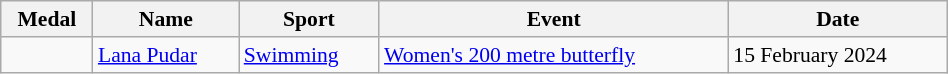<table class="wikitable sortable" style="font-size:90%; width:50%;">
<tr>
<th>Medal</th>
<th>Name</th>
<th>Sport</th>
<th>Event</th>
<th>Date</th>
</tr>
<tr>
<td></td>
<td><a href='#'>Lana Pudar</a></td>
<td><a href='#'>Swimming</a></td>
<td><a href='#'>Women's 200 metre butterfly</a></td>
<td>15 February 2024</td>
</tr>
</table>
